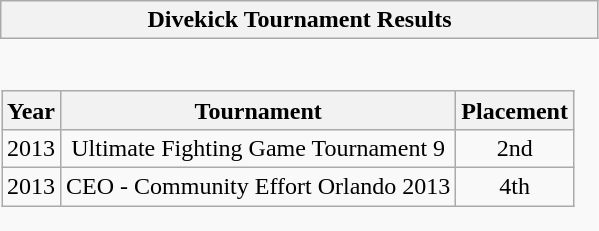<table class="wikitable collapsible autocollapse" style="border:none">
<tr>
<th scope="col">Divekick Tournament Results</th>
</tr>
<tr>
<td style="padding:0;border:none"><br><table class="wikitable" style="text-align:center">
<tr>
<th>Year</th>
<th>Tournament</th>
<th>Placement</th>
</tr>
<tr>
<td>2013</td>
<td>Ultimate Fighting Game Tournament 9</td>
<td>2nd</td>
</tr>
<tr>
<td>2013</td>
<td>CEO - Community Effort Orlando 2013</td>
<td>4th</td>
</tr>
</table>
</td>
</tr>
</table>
